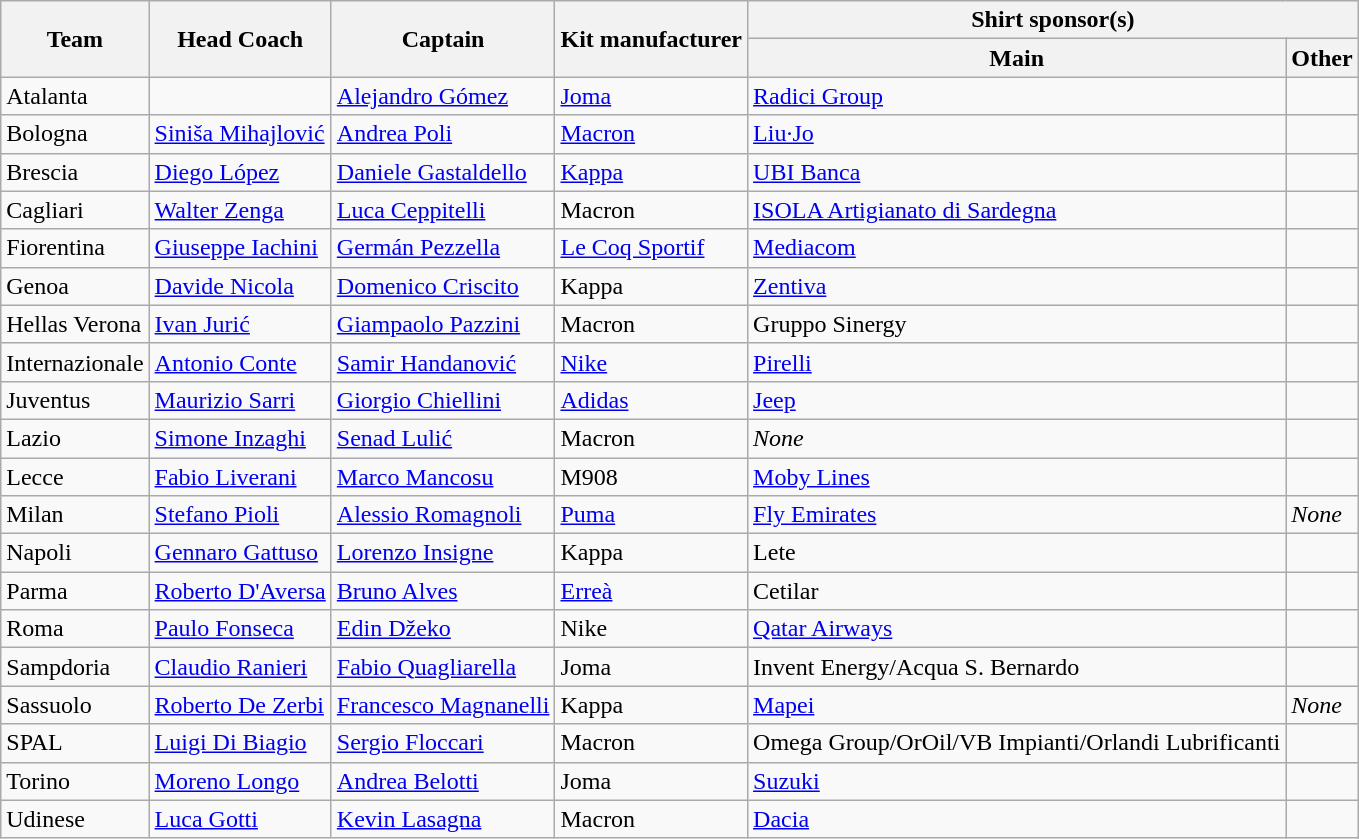<table class="wikitable sortable">
<tr>
<th rowspan="2">Team</th>
<th rowspan="2">Head Coach</th>
<th rowspan="2">Captain</th>
<th rowspan="2">Kit manufacturer</th>
<th colspan="2">Shirt sponsor(s)</th>
</tr>
<tr>
<th>Main</th>
<th>Other</th>
</tr>
<tr>
<td>Atalanta</td>
<td></td>
<td> <a href='#'>Alejandro Gómez</a></td>
<td><a href='#'>Joma</a></td>
<td><a href='#'>Radici Group</a></td>
<td></td>
</tr>
<tr>
<td>Bologna</td>
<td> <a href='#'>Siniša Mihajlović</a></td>
<td> <a href='#'>Andrea Poli</a></td>
<td><a href='#'>Macron</a></td>
<td><a href='#'>Liu·Jo</a></td>
<td></td>
</tr>
<tr>
<td>Brescia</td>
<td> <a href='#'>Diego López</a></td>
<td> <a href='#'>Daniele Gastaldello</a></td>
<td><a href='#'>Kappa</a></td>
<td><a href='#'>UBI Banca</a></td>
<td></td>
</tr>
<tr>
<td>Cagliari</td>
<td> <a href='#'>Walter Zenga</a></td>
<td> <a href='#'>Luca Ceppitelli</a></td>
<td>Macron</td>
<td><a href='#'>ISOLA Artigianato di Sardegna</a></td>
<td></td>
</tr>
<tr>
<td>Fiorentina</td>
<td> <a href='#'>Giuseppe Iachini</a></td>
<td> <a href='#'>Germán Pezzella</a></td>
<td><a href='#'>Le Coq Sportif</a></td>
<td><a href='#'>Mediacom</a></td>
<td></td>
</tr>
<tr>
<td>Genoa</td>
<td> <a href='#'>Davide Nicola</a></td>
<td> <a href='#'>Domenico Criscito</a></td>
<td>Kappa</td>
<td><a href='#'>Zentiva</a></td>
<td></td>
</tr>
<tr>
<td>Hellas Verona</td>
<td> <a href='#'>Ivan Jurić</a></td>
<td> <a href='#'>Giampaolo Pazzini</a></td>
<td>Macron</td>
<td>Gruppo Sinergy</td>
<td></td>
</tr>
<tr>
<td>Internazionale</td>
<td> <a href='#'>Antonio Conte</a></td>
<td> <a href='#'>Samir Handanović</a></td>
<td><a href='#'>Nike</a></td>
<td><a href='#'>Pirelli</a></td>
<td></td>
</tr>
<tr>
<td>Juventus</td>
<td> <a href='#'>Maurizio Sarri</a></td>
<td> <a href='#'>Giorgio Chiellini</a></td>
<td><a href='#'>Adidas</a></td>
<td><a href='#'>Jeep</a></td>
<td></td>
</tr>
<tr>
<td>Lazio</td>
<td> <a href='#'>Simone Inzaghi</a></td>
<td> <a href='#'>Senad Lulić</a></td>
<td>Macron</td>
<td><em>None</em></td>
<td></td>
</tr>
<tr>
<td>Lecce</td>
<td> <a href='#'>Fabio Liverani</a></td>
<td> <a href='#'>Marco Mancosu</a></td>
<td>M908</td>
<td><a href='#'>Moby Lines</a></td>
<td></td>
</tr>
<tr>
<td>Milan</td>
<td> <a href='#'>Stefano Pioli</a></td>
<td> <a href='#'>Alessio Romagnoli</a></td>
<td><a href='#'>Puma</a></td>
<td><a href='#'>Fly Emirates</a></td>
<td><em>None</em></td>
</tr>
<tr>
<td>Napoli</td>
<td> <a href='#'>Gennaro Gattuso</a></td>
<td> <a href='#'>Lorenzo Insigne</a></td>
<td>Kappa</td>
<td>Lete</td>
<td></td>
</tr>
<tr>
<td>Parma</td>
<td> <a href='#'>Roberto D'Aversa</a></td>
<td> <a href='#'>Bruno Alves</a></td>
<td><a href='#'>Erreà</a></td>
<td>Cetilar</td>
<td></td>
</tr>
<tr>
<td>Roma</td>
<td> <a href='#'>Paulo Fonseca</a></td>
<td> <a href='#'>Edin Džeko</a></td>
<td>Nike</td>
<td><a href='#'>Qatar Airways</a></td>
<td></td>
</tr>
<tr>
<td>Sampdoria</td>
<td> <a href='#'>Claudio Ranieri</a></td>
<td> <a href='#'>Fabio Quagliarella</a></td>
<td>Joma</td>
<td>Invent Energy/Acqua S. Bernardo</td>
<td></td>
</tr>
<tr>
<td>Sassuolo</td>
<td> <a href='#'>Roberto De Zerbi</a></td>
<td> <a href='#'>Francesco Magnanelli</a></td>
<td>Kappa</td>
<td><a href='#'>Mapei</a></td>
<td><em>None</em></td>
</tr>
<tr>
<td>SPAL</td>
<td> <a href='#'>Luigi Di Biagio</a></td>
<td> <a href='#'>Sergio Floccari</a></td>
<td>Macron</td>
<td>Omega Group/OrOil/VB Impianti/Orlandi Lubrificanti</td>
<td></td>
</tr>
<tr>
<td>Torino</td>
<td> <a href='#'>Moreno Longo</a></td>
<td> <a href='#'>Andrea Belotti</a></td>
<td>Joma</td>
<td><a href='#'>Suzuki</a></td>
<td></td>
</tr>
<tr>
<td>Udinese</td>
<td> <a href='#'>Luca Gotti</a></td>
<td> <a href='#'>Kevin Lasagna</a></td>
<td>Macron</td>
<td><a href='#'>Dacia</a></td>
<td></td>
</tr>
</table>
